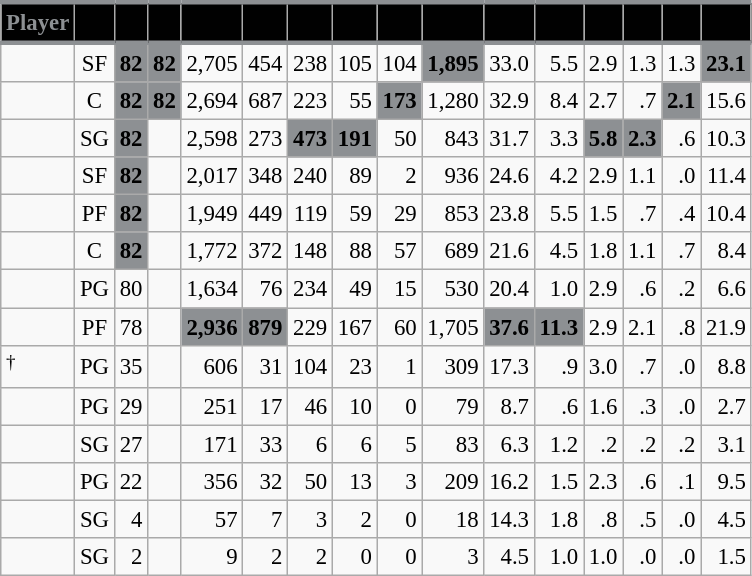<table class="wikitable sortable" style="font-size: 95%; text-align:right;">
<tr>
<th style="background:#010101; color:#8D9093; border-top:#8D9093 3px solid; border-bottom:#8D9093 3px solid;">Player</th>
<th style="background:#010101; color:#8D9093; border-top:#8D9093 3px solid; border-bottom:#8D9093 3px solid;"></th>
<th style="background:#010101; color:#8D9093; border-top:#8D9093 3px solid; border-bottom:#8D9093 3px solid;"></th>
<th style="background:#010101; color:#8D9093; border-top:#8D9093 3px solid; border-bottom:#8D9093 3px solid;"></th>
<th style="background:#010101; color:#8D9093; border-top:#8D9093 3px solid; border-bottom:#8D9093 3px solid;"></th>
<th style="background:#010101; color:#8D9093; border-top:#8D9093 3px solid; border-bottom:#8D9093 3px solid;"></th>
<th style="background:#010101; color:#8D9093; border-top:#8D9093 3px solid; border-bottom:#8D9093 3px solid;"></th>
<th style="background:#010101; color:#8D9093; border-top:#8D9093 3px solid; border-bottom:#8D9093 3px solid;"></th>
<th style="background:#010101; color:#8D9093; border-top:#8D9093 3px solid; border-bottom:#8D9093 3px solid;"></th>
<th style="background:#010101; color:#8D9093; border-top:#8D9093 3px solid; border-bottom:#8D9093 3px solid;"></th>
<th style="background:#010101; color:#8D9093; border-top:#8D9093 3px solid; border-bottom:#8D9093 3px solid;"></th>
<th style="background:#010101; color:#8D9093; border-top:#8D9093 3px solid; border-bottom:#8D9093 3px solid;"></th>
<th style="background:#010101; color:#8D9093; border-top:#8D9093 3px solid; border-bottom:#8D9093 3px solid;"></th>
<th style="background:#010101; color:#8D9093; border-top:#8D9093 3px solid; border-bottom:#8D9093 3px solid;"></th>
<th style="background:#010101; color:#8D9093; border-top:#8D9093 3px solid; border-bottom:#8D9093 3px solid;"></th>
<th style="background:#010101; color:#8D9093; border-top:#8D9093 3px solid; border-bottom:#8D9093 3px solid;"></th>
</tr>
<tr>
<td style="text-align:left;"></td>
<td style="text-align:center;">SF</td>
<td style="background:#8D9093; color:#010101;"><strong>82</strong></td>
<td style="background:#8D9093; color:#010101;"><strong>82</strong></td>
<td>2,705</td>
<td>454</td>
<td>238</td>
<td>105</td>
<td>104</td>
<td style="background:#8D9093; color:#010101;"><strong>1,895</strong></td>
<td>33.0</td>
<td>5.5</td>
<td>2.9</td>
<td>1.3</td>
<td>1.3</td>
<td style="background:#8D9093; color:#010101;"><strong>23.1</strong></td>
</tr>
<tr>
<td style="text-align:left;"></td>
<td style="text-align:center;">C</td>
<td style="background:#8D9093; color:#010101;"><strong>82</strong></td>
<td style="background:#8D9093; color:#010101;"><strong>82</strong></td>
<td>2,694</td>
<td>687</td>
<td>223</td>
<td>55</td>
<td style="background:#8D9093; color:#010101;"><strong>173</strong></td>
<td>1,280</td>
<td>32.9</td>
<td>8.4</td>
<td>2.7</td>
<td>.7</td>
<td style="background:#8D9093; color:#010101;"><strong>2.1</strong></td>
<td>15.6</td>
</tr>
<tr>
<td style="text-align:left;"></td>
<td style="text-align:center;">SG</td>
<td style="background:#8D9093; color:#010101;"><strong>82</strong></td>
<td></td>
<td>2,598</td>
<td>273</td>
<td style="background:#8D9093; color:#010101;"><strong>473</strong></td>
<td style="background:#8D9093; color:#010101;"><strong>191</strong></td>
<td>50</td>
<td>843</td>
<td>31.7</td>
<td>3.3</td>
<td style="background:#8D9093; color:#010101;"><strong>5.8</strong></td>
<td style="background:#8D9093; color:#010101;"><strong>2.3</strong></td>
<td>.6</td>
<td>10.3</td>
</tr>
<tr>
<td style="text-align:left;"></td>
<td style="text-align:center;">SF</td>
<td style="background:#8D9093; color:#010101;"><strong>82</strong></td>
<td></td>
<td>2,017</td>
<td>348</td>
<td>240</td>
<td>89</td>
<td>2</td>
<td>936</td>
<td>24.6</td>
<td>4.2</td>
<td>2.9</td>
<td>1.1</td>
<td>.0</td>
<td>11.4</td>
</tr>
<tr>
<td style="text-align:left;"></td>
<td style="text-align:center;">PF</td>
<td style="background:#8D9093; color:#010101;"><strong>82</strong></td>
<td></td>
<td>1,949</td>
<td>449</td>
<td>119</td>
<td>59</td>
<td>29</td>
<td>853</td>
<td>23.8</td>
<td>5.5</td>
<td>1.5</td>
<td>.7</td>
<td>.4</td>
<td>10.4</td>
</tr>
<tr>
<td style="text-align:left;"></td>
<td style="text-align:center;">C</td>
<td style="background:#8D9093; color:#010101;"><strong>82</strong></td>
<td></td>
<td>1,772</td>
<td>372</td>
<td>148</td>
<td>88</td>
<td>57</td>
<td>689</td>
<td>21.6</td>
<td>4.5</td>
<td>1.8</td>
<td>1.1</td>
<td>.7</td>
<td>8.4</td>
</tr>
<tr>
<td style="text-align:left;"></td>
<td style="text-align:center;">PG</td>
<td>80</td>
<td></td>
<td>1,634</td>
<td>76</td>
<td>234</td>
<td>49</td>
<td>15</td>
<td>530</td>
<td>20.4</td>
<td>1.0</td>
<td>2.9</td>
<td>.6</td>
<td>.2</td>
<td>6.6</td>
</tr>
<tr>
<td style="text-align:left;"></td>
<td style="text-align:center;">PF</td>
<td>78</td>
<td></td>
<td style="background:#8D9093; color:#010101;"><strong>2,936</strong></td>
<td style="background:#8D9093; color:#010101;"><strong>879</strong></td>
<td>229</td>
<td>167</td>
<td>60</td>
<td>1,705</td>
<td style="background:#8D9093; color:#010101;"><strong>37.6</strong></td>
<td style="background:#8D9093; color:#010101;"><strong>11.3</strong></td>
<td>2.9</td>
<td>2.1</td>
<td>.8</td>
<td>21.9</td>
</tr>
<tr>
<td style="text-align:left;"><sup>†</sup></td>
<td style="text-align:center;">PG</td>
<td>35</td>
<td></td>
<td>606</td>
<td>31</td>
<td>104</td>
<td>23</td>
<td>1</td>
<td>309</td>
<td>17.3</td>
<td>.9</td>
<td>3.0</td>
<td>.7</td>
<td>.0</td>
<td>8.8</td>
</tr>
<tr>
<td style="text-align:left;"></td>
<td style="text-align:center;">PG</td>
<td>29</td>
<td></td>
<td>251</td>
<td>17</td>
<td>46</td>
<td>10</td>
<td>0</td>
<td>79</td>
<td>8.7</td>
<td>.6</td>
<td>1.6</td>
<td>.3</td>
<td>.0</td>
<td>2.7</td>
</tr>
<tr>
<td style="text-align:left;"></td>
<td style="text-align:center;">SG</td>
<td>27</td>
<td></td>
<td>171</td>
<td>33</td>
<td>6</td>
<td>6</td>
<td>5</td>
<td>83</td>
<td>6.3</td>
<td>1.2</td>
<td>.2</td>
<td>.2</td>
<td>.2</td>
<td>3.1</td>
</tr>
<tr>
<td style="text-align:left;"></td>
<td style="text-align:center;">PG</td>
<td>22</td>
<td></td>
<td>356</td>
<td>32</td>
<td>50</td>
<td>13</td>
<td>3</td>
<td>209</td>
<td>16.2</td>
<td>1.5</td>
<td>2.3</td>
<td>.6</td>
<td>.1</td>
<td>9.5</td>
</tr>
<tr>
<td style="text-align:left;"></td>
<td style="text-align:center;">SG</td>
<td>4</td>
<td></td>
<td>57</td>
<td>7</td>
<td>3</td>
<td>2</td>
<td>0</td>
<td>18</td>
<td>14.3</td>
<td>1.8</td>
<td>.8</td>
<td>.5</td>
<td>.0</td>
<td>4.5</td>
</tr>
<tr>
<td style="text-align:left;"></td>
<td style="text-align:center;">SG</td>
<td>2</td>
<td></td>
<td>9</td>
<td>2</td>
<td>2</td>
<td>0</td>
<td>0</td>
<td>3</td>
<td>4.5</td>
<td>1.0</td>
<td>1.0</td>
<td>.0</td>
<td>.0</td>
<td>1.5</td>
</tr>
</table>
